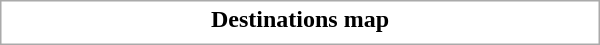<table class="collapsible collapsed" style="border:1px #aaa solid; width:25em; margin:0.2em auto">
<tr>
<th>Destinations map</th>
</tr>
<tr>
<td></td>
</tr>
</table>
